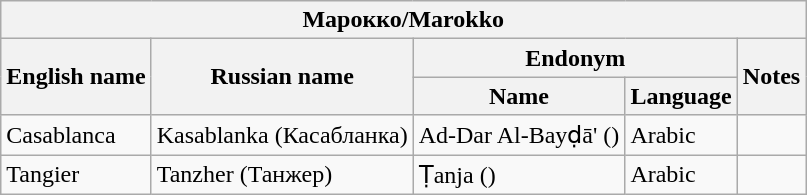<table class="wikitable sortable">
<tr>
<th colspan="5"> Марокко/Marokko</th>
</tr>
<tr>
<th rowspan="2">English name</th>
<th rowspan="2">Russian name</th>
<th colspan="2">Endonym</th>
<th rowspan="2">Notes</th>
</tr>
<tr>
<th>Name</th>
<th>Language</th>
</tr>
<tr>
<td>Casablanca</td>
<td>Kasablanka (Касабланка)</td>
<td>Ad-Dar Al-Bayḍā' ()</td>
<td>Arabic</td>
<td></td>
</tr>
<tr>
<td>Tangier</td>
<td>Tanzher (Танжер)</td>
<td>Ṭanja ()</td>
<td>Arabic</td>
<td></td>
</tr>
</table>
